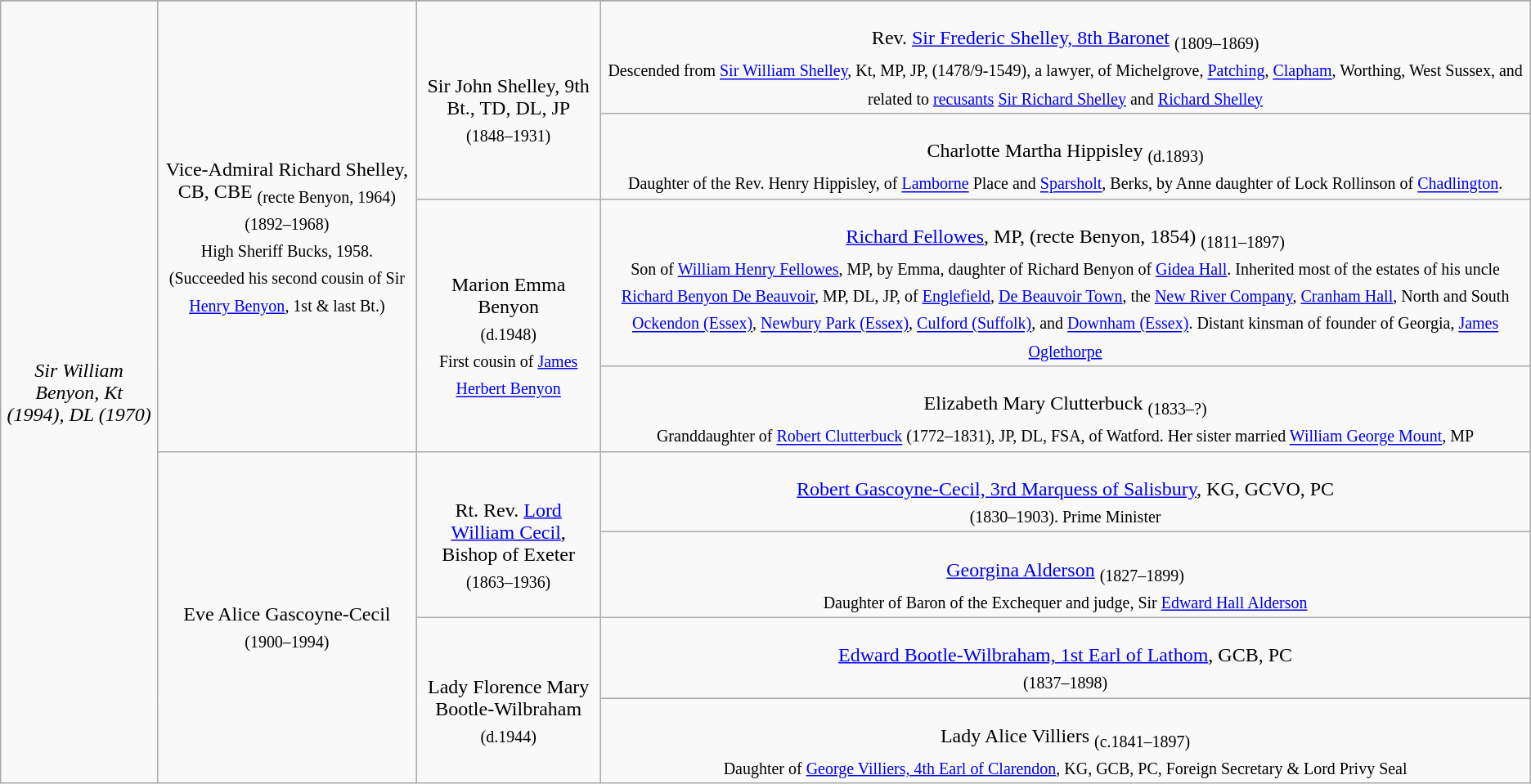<table class="wikitable">
<tr>
</tr>
<tr>
<td rowspan="8" align="center"><em>Sir William Benyon, Kt (1994), DL (1970)</em></td>
<td rowspan="4" align="center"><br>Vice-Admiral Richard Shelley, CB, CBE <sub>(recte Benyon, 1964) (1892–1968)</sub><br><sub>High Sheriff Bucks, 1958. (Succeeded his second cousin of Sir <a href='#'>Henry Benyon</a>, 1st & last Bt.)</sub></td>
<td rowspan="2" align="center"><br>Sir John Shelley, 9th Bt., TD, DL, JP<br><sub>(1848–1931)</sub></td>
<td align="center"><br>Rev. <a href='#'>Sir Frederic Shelley, 8th Baronet</a> <sub>(1809–1869)</sub><br><sub>Descended from <a href='#'>Sir William Shelley</a>, Kt, MP, JP, (1478/9-1549), a lawyer, of Michelgrove, <a href='#'>Patching</a>, <a href='#'>Clapham</a>, Worthing, West Sussex, and related to <a href='#'>recusants</a> <a href='#'>Sir Richard Shelley</a> and <a href='#'>Richard Shelley</a></sub></td>
</tr>
<tr>
<td align="center"><br>Charlotte Martha Hippisley <sub>(d.1893)</sub><br><sub>Daughter of the Rev. Henry Hippisley, of <a href='#'>Lamborne</a> Place and <a href='#'>Sparsholt</a>, Berks, by Anne daughter of Lock Rollinson of <a href='#'>Chadlington</a>.</sub></td>
</tr>
<tr>
<td rowspan="2" align="center"><br>Marion Emma Benyon<br><sub>(d.1948)</sub> <br><sub>First cousin of <a href='#'>James Herbert Benyon</a></sub></td>
<td align="center"><br><a href='#'>Richard Fellowes</a>, MP, (recte Benyon, 1854) <sub>(1811–1897)</sub><br><sub>Son of <a href='#'>William Henry Fellowes</a>, MP, by Emma, daughter of Richard Benyon of <a href='#'>Gidea Hall</a>. Inherited most of the estates of his uncle <a href='#'>Richard Benyon De Beauvoir</a>, MP, DL, JP, of <a href='#'>Englefield</a>, <a href='#'>De Beauvoir Town</a>, the <a href='#'>New River Company</a>, <a href='#'>Cranham Hall</a>, North and South <a href='#'>Ockendon (Essex)</a>, <a href='#'>Newbury Park (Essex)</a>, <a href='#'>Culford (Suffolk)</a>, and <a href='#'>Downham (Essex)</a>. Distant kinsman of founder of Georgia, <a href='#'>James Oglethorpe</a></sub></td>
</tr>
<tr>
<td align="center"><br>Elizabeth Mary Clutterbuck <sub>(1833–?)</sub><br><sub>Granddaughter of <a href='#'>Robert Clutterbuck</a> (1772–1831), JP, DL, FSA, of Watford. Her sister married <a href='#'>William George Mount</a>, MP</sub></td>
</tr>
<tr>
<td rowspan="4" align="center"><br>Eve Alice Gascoyne-Cecil<br><sub>(1900–1994)</sub></td>
<td rowspan="2" align="center"><br>Rt. Rev. <a href='#'>Lord William Cecil</a>, Bishop of Exeter<br><sub>(1863–1936)</sub></td>
<td align="center"><br><a href='#'>Robert Gascoyne-Cecil, 3rd Marquess of Salisbury</a>, KG, GCVO, PC<br><sub>(1830–1903). Prime Minister</sub></td>
</tr>
<tr>
<td align="center"><br><a href='#'>Georgina Alderson</a> <sub>(1827–1899)</sub><br><sub>Daughter of Baron of the Exchequer and judge, Sir <a href='#'>Edward Hall Alderson</a></sub></td>
</tr>
<tr>
<td rowspan="2" align="center"><br>Lady Florence Mary Bootle-Wilbraham<br><sub>(d.1944)</sub></td>
<td align="center"><br><a href='#'>Edward Bootle-Wilbraham, 1st Earl of Lathom</a>, GCB, PC<br><sub>(1837–1898)</sub></td>
</tr>
<tr>
<td align="center"><br>Lady Alice Villiers <sub>(c.1841–1897)</sub><br><sub>Daughter of <a href='#'>George Villiers, 4th Earl of Clarendon</a>, KG, GCB, PC, Foreign Secretary & Lord Privy Seal</sub></td>
</tr>
</table>
